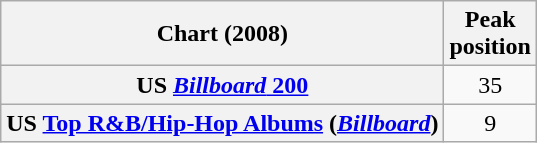<table class="wikitable sortable plainrowheaders" style="text-align:center">
<tr>
<th scope="col">Chart (2008)</th>
<th scope="col">Peak<br>position</th>
</tr>
<tr>
<th scope="row">US <a href='#'><em>Billboard</em> 200</a></th>
<td>35</td>
</tr>
<tr>
<th scope="row">US <a href='#'>Top R&B/Hip-Hop Albums</a> (<em><a href='#'>Billboard</a></em>)</th>
<td>9</td>
</tr>
</table>
